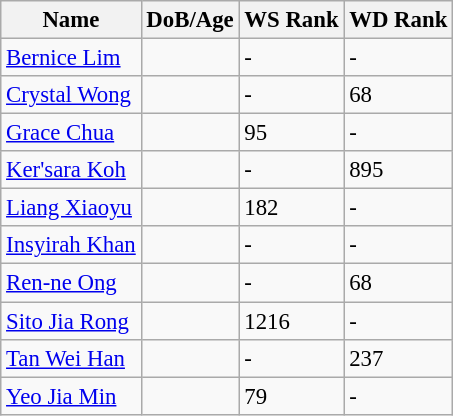<table class="wikitable" style="text-align: left; font-size:95%;">
<tr>
<th>Name</th>
<th>DoB/Age</th>
<th>WS Rank</th>
<th>WD Rank</th>
</tr>
<tr>
<td><a href='#'>Bernice Lim</a></td>
<td></td>
<td>-</td>
<td>-</td>
</tr>
<tr>
<td><a href='#'>Crystal Wong</a></td>
<td></td>
<td>-</td>
<td>68</td>
</tr>
<tr>
<td><a href='#'>Grace Chua</a></td>
<td></td>
<td>95</td>
<td>-</td>
</tr>
<tr>
<td><a href='#'>Ker'sara Koh</a></td>
<td></td>
<td>-</td>
<td>895</td>
</tr>
<tr>
<td><a href='#'>Liang Xiaoyu</a></td>
<td></td>
<td>182</td>
<td>-</td>
</tr>
<tr>
<td><a href='#'>Insyirah Khan</a></td>
<td></td>
<td>-</td>
<td>-</td>
</tr>
<tr>
<td><a href='#'>Ren-ne Ong</a></td>
<td></td>
<td>-</td>
<td>68</td>
</tr>
<tr>
<td><a href='#'>Sito Jia Rong</a></td>
<td></td>
<td>1216</td>
<td>-</td>
</tr>
<tr>
<td><a href='#'>Tan Wei Han</a></td>
<td></td>
<td>-</td>
<td>237</td>
</tr>
<tr>
<td><a href='#'>Yeo Jia Min</a></td>
<td></td>
<td>79</td>
<td>-</td>
</tr>
</table>
